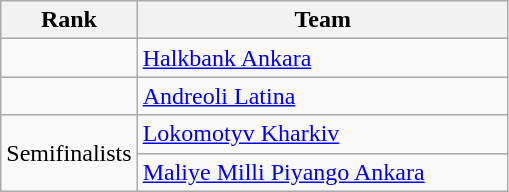<table class="wikitable" style="text-align: center;">
<tr>
<th width=40>Rank</th>
<th width=240>Team</th>
</tr>
<tr align=center>
<td></td>
<td style="text-align:left;"> <a href='#'>Halkbank Ankara</a></td>
</tr>
<tr align=center>
<td></td>
<td style="text-align:left;"> <a href='#'>Andreoli Latina</a></td>
</tr>
<tr align=center>
<td rowspan=2>Semifinalists</td>
<td style="text-align:left;"> <a href='#'>Lokomotyv Kharkiv</a></td>
</tr>
<tr align=center>
<td style="text-align:left;"> <a href='#'>Maliye Milli Piyango Ankara</a></td>
</tr>
</table>
